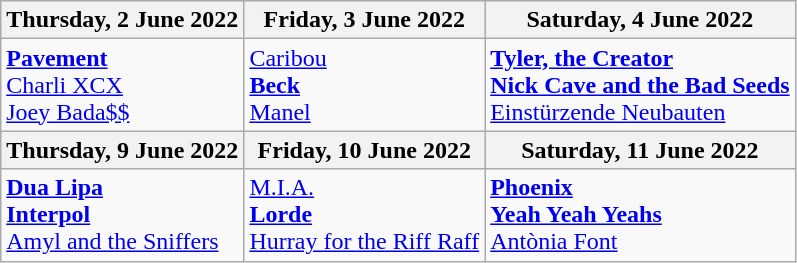<table class="wikitable">
<tr>
<th>Thursday, 2 June 2022</th>
<th>Friday, 3 June 2022</th>
<th>Saturday, 4 June 2022</th>
</tr>
<tr valign="top">
<td><strong><a href='#'>Pavement</a></strong><br><a href='#'>Charli XCX</a><br><a href='#'>Joey Bada$$</a></td>
<td><a href='#'>Caribou</a><br><strong><a href='#'>Beck</a></strong><br><a href='#'>Manel</a></td>
<td><strong><a href='#'>Tyler, the Creator</a></strong><br><strong><a href='#'>Nick Cave and the Bad Seeds</a></strong><br><a href='#'>Einstürzende Neubauten</a></td>
</tr>
<tr>
<th>Thursday, 9 June 2022</th>
<th>Friday, 10 June 2022</th>
<th>Saturday, 11 June 2022</th>
</tr>
<tr valign="top">
<td><strong><a href='#'>Dua Lipa</a></strong><br><strong><a href='#'>Interpol</a></strong><br><a href='#'>Amyl and the Sniffers</a></td>
<td><a href='#'>M.I.A.</a><br><strong><a href='#'>Lorde</a></strong><br><a href='#'>Hurray for the Riff Raff</a></td>
<td><strong><a href='#'>Phoenix</a></strong><br><strong><a href='#'>Yeah Yeah Yeahs</a></strong><br><a href='#'>Antònia Font</a></td>
</tr>
</table>
